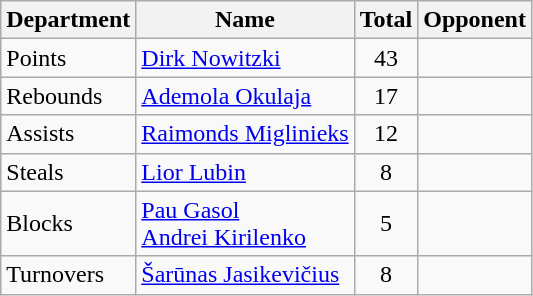<table class=wikitable>
<tr>
<th>Department</th>
<th>Name</th>
<th>Total</th>
<th>Opponent</th>
</tr>
<tr>
<td>Points</td>
<td> <a href='#'>Dirk Nowitzki</a></td>
<td align=center>43</td>
<td></td>
</tr>
<tr>
<td>Rebounds</td>
<td> <a href='#'>Ademola Okulaja</a></td>
<td align=center>17</td>
<td></td>
</tr>
<tr>
<td>Assists</td>
<td> <a href='#'>Raimonds Miglinieks</a></td>
<td align=center>12</td>
<td></td>
</tr>
<tr>
<td>Steals</td>
<td> <a href='#'>Lior Lubin</a></td>
<td align=center>8</td>
<td></td>
</tr>
<tr>
<td>Blocks</td>
<td> <a href='#'>Pau Gasol</a><br> <a href='#'>Andrei Kirilenko</a></td>
<td align=center>5</td>
<td><br></td>
</tr>
<tr>
<td>Turnovers</td>
<td> <a href='#'>Šarūnas Jasikevičius</a></td>
<td align=center>8</td>
<td></td>
</tr>
</table>
